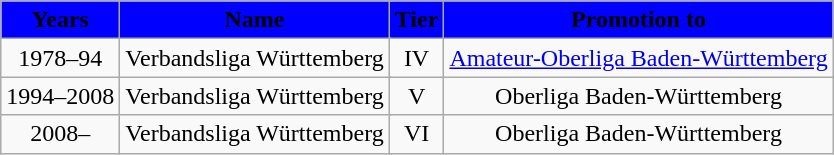<table class="wikitable">
<tr align="center" style="background:blue">
<td><strong>Years</strong></td>
<td colspan=2><strong>Name</strong></td>
<td><strong>Tier</strong></td>
<td><strong>Promotion to</strong></td>
</tr>
<tr align="center">
<td>1978–94</td>
<td colspan=2>Verbandsliga Württemberg</td>
<td>IV</td>
<td><a href='#'>Amateur-Oberliga Baden-Württemberg</a></td>
</tr>
<tr align="center">
<td>1994–2008</td>
<td colspan=2>Verbandsliga Württemberg</td>
<td>V</td>
<td>Oberliga Baden-Württemberg</td>
</tr>
<tr align="center">
<td>2008–</td>
<td colspan=2>Verbandsliga Württemberg</td>
<td>VI</td>
<td>Oberliga Baden-Württemberg</td>
</tr>
</table>
